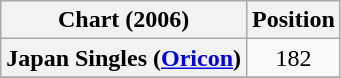<table class="wikitable plainrowheaders" style="text-align:center">
<tr>
<th scope="col">Chart (2006)</th>
<th scope="col">Position</th>
</tr>
<tr>
<th scope="row">Japan Singles (<a href='#'>Oricon</a>)</th>
<td>182</td>
</tr>
<tr>
</tr>
</table>
